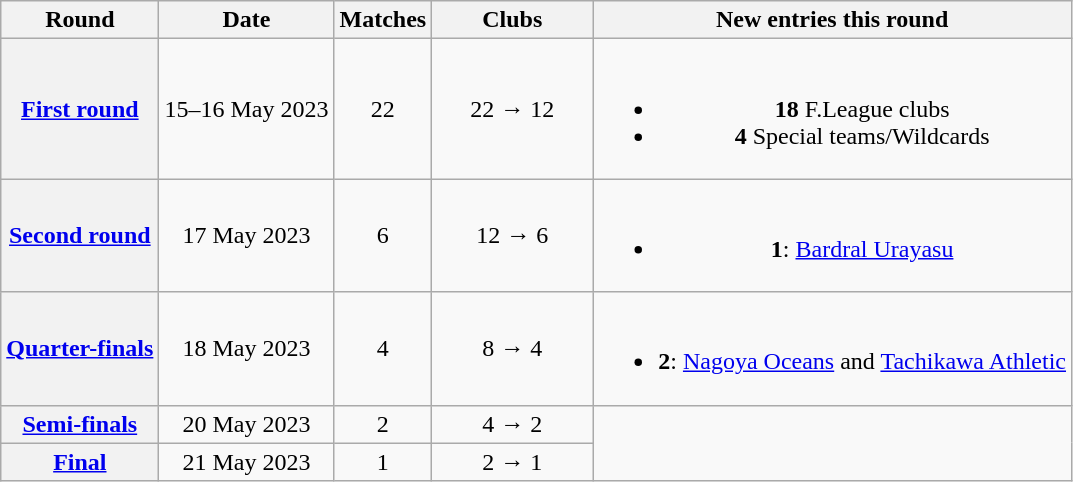<table class="wikitable" style="text-align: center">
<tr>
<th>Round</th>
<th>Date</th>
<th>Matches</th>
<th style="width:100px;">Clubs</th>
<th>New entries this round</th>
</tr>
<tr>
<th><a href='#'>First round</a></th>
<td>15–16 May 2023</td>
<td>22</td>
<td>22 → 12</td>
<td><br><ul><li><strong>18</strong> F.League clubs</li><li><strong>4</strong> Special teams/Wildcards</li></ul></td>
</tr>
<tr>
<th><a href='#'>Second round</a></th>
<td>17 May 2023</td>
<td>6</td>
<td>12 → 6</td>
<td><br><ul><li><strong>1</strong>: <a href='#'>Bardral Urayasu</a></li></ul></td>
</tr>
<tr>
<th><a href='#'>Quarter-finals</a></th>
<td>18 May 2023</td>
<td>4</td>
<td>8 → 4</td>
<td><br><ul><li><strong>2</strong>: <a href='#'>Nagoya Oceans</a> and <a href='#'>Tachikawa Athletic</a></li></ul></td>
</tr>
<tr>
<th><a href='#'>Semi-finals</a></th>
<td>20 May 2023</td>
<td>2</td>
<td>4 → 2</td>
</tr>
<tr>
<th><a href='#'>Final</a></th>
<td>21 May 2023</td>
<td>1</td>
<td>2 → 1</td>
</tr>
</table>
